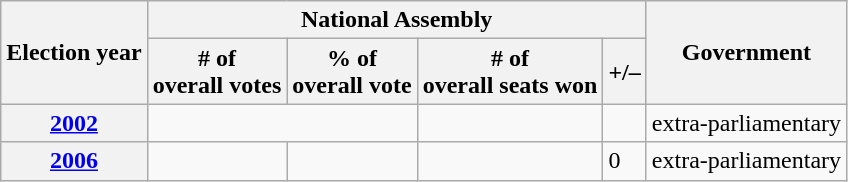<table class=wikitable>
<tr>
<th rowspan=2>Election year</th>
<th colspan=4>National Assembly</th>
<th rowspan=2>Government</th>
</tr>
<tr>
<th># of<br>overall votes</th>
<th>% of<br>overall vote</th>
<th># of<br>overall seats won</th>
<th>+/–</th>
</tr>
<tr>
<th><a href='#'>2002</a></th>
<td colspan="2"></td>
<td></td>
<td></td>
<td>extra-parliamentary</td>
</tr>
<tr>
<th><a href='#'>2006</a></th>
<td></td>
<td></td>
<td></td>
<td> 0</td>
<td>extra-parliamentary</td>
</tr>
</table>
